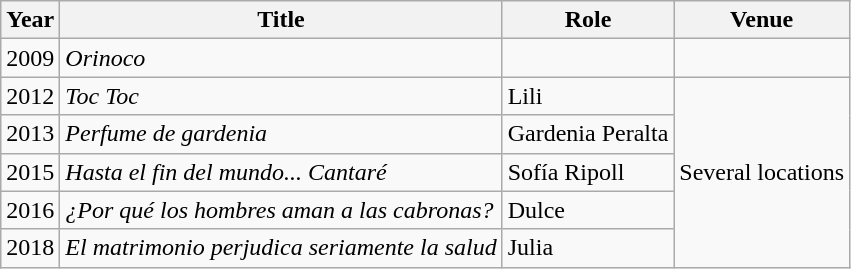<table class="wikitable sortable">
<tr>
<th>Year</th>
<th>Title</th>
<th>Role</th>
<th>Venue</th>
</tr>
<tr>
<td>2009</td>
<td><em>Orinoco</em></td>
<td></td>
<td></td>
</tr>
<tr>
<td>2012</td>
<td><em>Toc Toc</em></td>
<td>Lili</td>
<td rowspan="5">Several locations</td>
</tr>
<tr>
<td>2013</td>
<td><em>Perfume de gardenia</em></td>
<td>Gardenia Peralta</td>
</tr>
<tr>
<td>2015</td>
<td><em>Hasta el fin del mundo... Cantaré</em></td>
<td>Sofía Ripoll</td>
</tr>
<tr>
<td>2016</td>
<td><em>¿Por qué los hombres aman a las cabronas?</em></td>
<td>Dulce</td>
</tr>
<tr>
<td>2018</td>
<td><em>El matrimonio perjudica seriamente la salud</em></td>
<td>Julia</td>
</tr>
</table>
